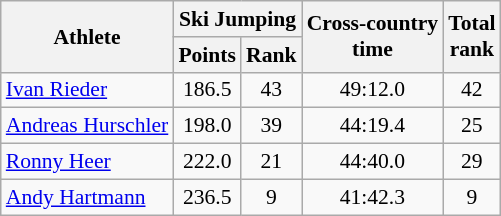<table class="wikitable" style="font-size:90%">
<tr>
<th rowspan="2">Athlete</th>
<th colspan="2">Ski Jumping</th>
<th rowspan="2">Cross-country <br> time</th>
<th rowspan="2">Total <br> rank</th>
</tr>
<tr>
<th>Points</th>
<th>Rank</th>
</tr>
<tr>
<td><a href='#'>Ivan Rieder</a></td>
<td align="center">186.5</td>
<td align="center">43</td>
<td align="center">49:12.0</td>
<td align="center">42</td>
</tr>
<tr>
<td><a href='#'>Andreas Hurschler</a></td>
<td align="center">198.0</td>
<td align="center">39</td>
<td align="center">44:19.4</td>
<td align="center">25</td>
</tr>
<tr>
<td><a href='#'>Ronny Heer</a></td>
<td align="center">222.0</td>
<td align="center">21</td>
<td align="center">44:40.0</td>
<td align="center">29</td>
</tr>
<tr>
<td><a href='#'>Andy Hartmann</a></td>
<td align="center">236.5</td>
<td align="center">9</td>
<td align="center">41:42.3</td>
<td align="center">9</td>
</tr>
</table>
